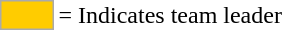<table>
<tr>
<td style="background-color:#FFCC00; border:1px solid #aaaaaa; width:2em;"></td>
<td>= Indicates team leader</td>
</tr>
</table>
